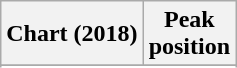<table class="wikitable sortable plainrowheaders" style="text-align:center">
<tr>
<th scope="col">Chart (2018)</th>
<th scope="col">Peak<br>position</th>
</tr>
<tr>
</tr>
<tr>
</tr>
<tr>
</tr>
</table>
